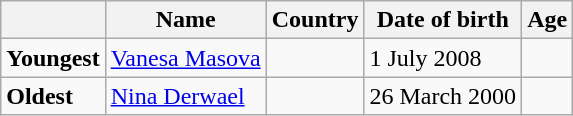<table class="wikitable">
<tr>
<th></th>
<th><strong>Name</strong></th>
<th><strong>Country</strong></th>
<th><strong>Date of birth</strong></th>
<th><strong>Age</strong></th>
</tr>
<tr>
<td><strong>Youngest</strong></td>
<td><a href='#'>Vanesa Masova</a></td>
<td></td>
<td>1 July 2008</td>
<td></td>
</tr>
<tr>
<td><strong>Oldest</strong></td>
<td><a href='#'>Nina Derwael</a></td>
<td></td>
<td>26 March 2000</td>
<td></td>
</tr>
</table>
